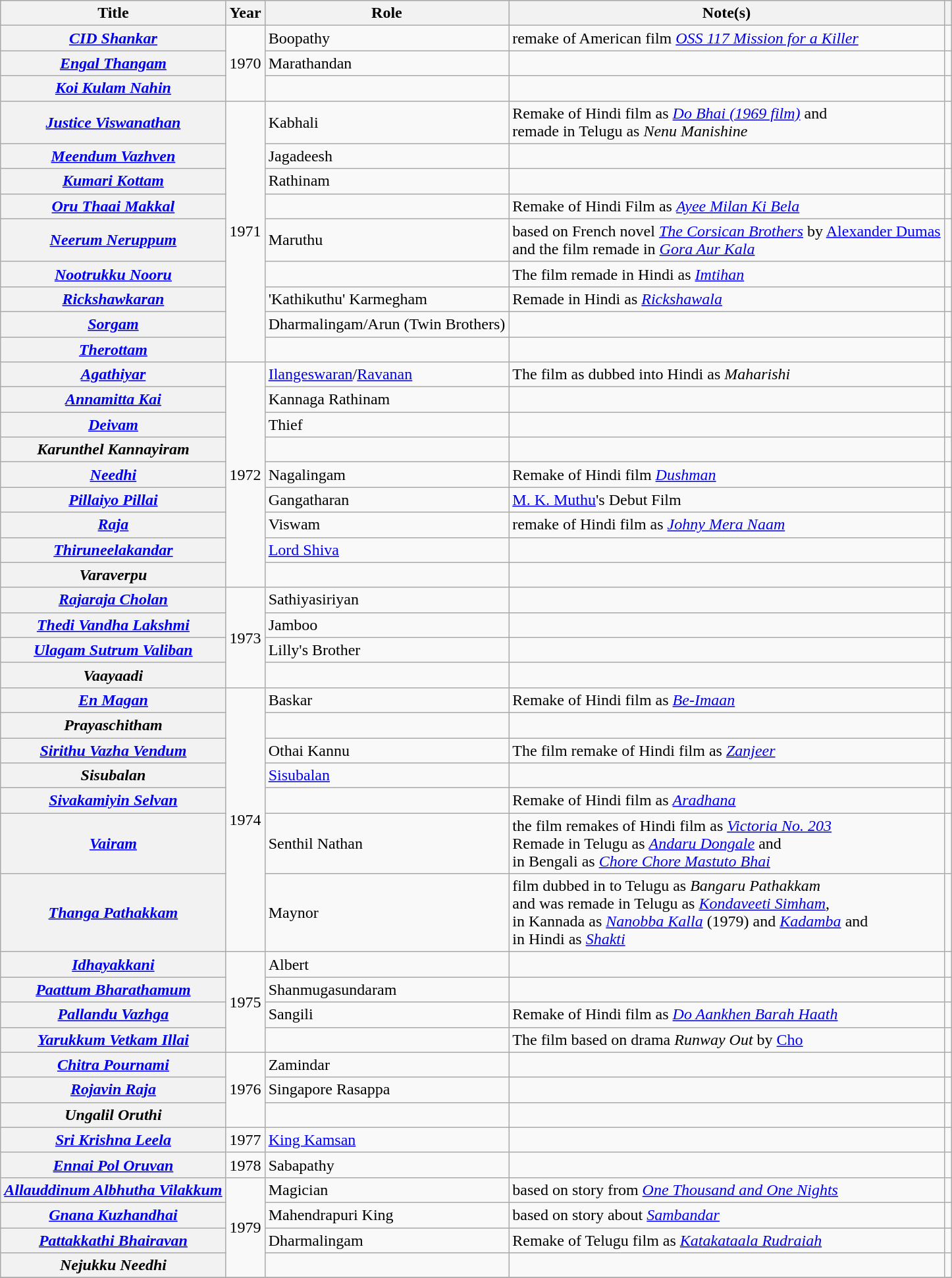<table class="wikitable sortable plainrowheaders">
<tr style="background:#ccc; text-align:center;">
<th scope="col">Title</th>
<th scope="col">Year</th>
<th scope="col">Role</th>
<th scope="col">Note(s)</th>
<th scope="col" class="unsortable"></th>
</tr>
<tr>
<th scope="row"><em><a href='#'>CID Shankar</a></em></th>
<td rowspan=3>1970</td>
<td>Boopathy</td>
<td>remake of American film <em><a href='#'>OSS 117 Mission for a Killer</a></em></td>
<td></td>
</tr>
<tr>
<th scope="row"><em><a href='#'>Engal Thangam</a></em></th>
<td>Marathandan</td>
<td></td>
<td></td>
</tr>
<tr>
<th scope="row"><em><a href='#'>Koi Kulam Nahin</a></em></th>
<td></td>
<td></td>
<td></td>
</tr>
<tr>
<th scope="row"><em><a href='#'>Justice Viswanathan</a></em></th>
<td rowspan=9>1971</td>
<td>Kabhali</td>
<td>Remake of Hindi film as <em><a href='#'>Do Bhai (1969 film)</a></em> and <br> remade in Telugu as <em>Nenu Manishine</em></td>
<td></td>
</tr>
<tr>
<th scope="row"><em><a href='#'>Meendum Vazhven</a></em></th>
<td>Jagadeesh</td>
<td></td>
<td></td>
</tr>
<tr>
<th scope="row"><em><a href='#'>Kumari Kottam</a></em></th>
<td>Rathinam</td>
<td></td>
<td></td>
</tr>
<tr>
<th scope="row"><em><a href='#'>Oru Thaai Makkal</a></em></th>
<td></td>
<td>Remake of Hindi Film as <em><a href='#'>Ayee Milan Ki Bela</a></em></td>
<td></td>
</tr>
<tr>
<th scope="row"><em><a href='#'>Neerum Neruppum</a></em></th>
<td>Maruthu</td>
<td>based on French novel <em><a href='#'>The Corsican Brothers</a></em> by <a href='#'>Alexander Dumas</a> <br> and the film remade in <em><a href='#'>Gora Aur Kala</a></em></td>
<td></td>
</tr>
<tr>
<th scope="row"><em><a href='#'>Nootrukku Nooru</a></em></th>
<td></td>
<td>The film remade in Hindi as <em><a href='#'>Imtihan</a></em></td>
<td></td>
</tr>
<tr>
<th scope="row"><em><a href='#'>Rickshawkaran</a></em></th>
<td>'Kathikuthu' Karmegham</td>
<td>Remade in Hindi as <em><a href='#'>Rickshawala</a></em></td>
<td></td>
</tr>
<tr>
<th scope="row"><em><a href='#'>Sorgam</a></em></th>
<td>Dharmalingam/Arun (Twin Brothers)</td>
<td></td>
<td></td>
</tr>
<tr>
<th scope="row"><em><a href='#'>Therottam</a></em></th>
<td></td>
<td></td>
<td></td>
</tr>
<tr>
<th scope="row"><em><a href='#'>Agathiyar</a></em></th>
<td rowspan=9>1972</td>
<td><a href='#'>Ilangeswaran</a>/<a href='#'>Ravanan</a></td>
<td>The film as dubbed into Hindi as <em>Maharishi</em></td>
<td></td>
</tr>
<tr>
<th scope="row"><em><a href='#'>Annamitta Kai</a></em></th>
<td>Kannaga Rathinam</td>
<td></td>
<td></td>
</tr>
<tr>
<th scope="row"><em><a href='#'>Deivam</a></em></th>
<td>Thief</td>
<td></td>
<td></td>
</tr>
<tr>
<th scope="row"><em>Karunthel Kannayiram</em></th>
<td></td>
<td></td>
<td></td>
</tr>
<tr>
<th scope="row"><em><a href='#'>Needhi</a></em></th>
<td>Nagalingam</td>
<td>Remake of Hindi film <em><a href='#'>Dushman</a></em></td>
<td></td>
</tr>
<tr>
<th scope="row"><em><a href='#'>Pillaiyo Pillai</a></em></th>
<td>Gangatharan</td>
<td><a href='#'>M. K. Muthu</a>'s Debut Film</td>
<td></td>
</tr>
<tr>
<th scope="row"><em><a href='#'>Raja</a></em></th>
<td>Viswam</td>
<td>remake of Hindi film as <em><a href='#'>Johny Mera Naam</a></em></td>
<td></td>
</tr>
<tr>
<th scope="row"><em><a href='#'>Thiruneelakandar</a></em></th>
<td><a href='#'>Lord Shiva</a></td>
<td></td>
<td></td>
</tr>
<tr>
<th scope="row"><em>Varaverpu</em></th>
<td></td>
<td></td>
<td></td>
</tr>
<tr>
<th scope="row"><em><a href='#'>Rajaraja Cholan</a></em></th>
<td rowspan=4>1973</td>
<td>Sathiyasiriyan</td>
<td></td>
<td></td>
</tr>
<tr>
<th scope="row"><em><a href='#'>Thedi Vandha Lakshmi</a></em></th>
<td>Jamboo</td>
<td></td>
<td></td>
</tr>
<tr>
<th scope="row"><em><a href='#'>Ulagam Sutrum Valiban</a></em></th>
<td>Lilly's Brother</td>
<td></td>
<td></td>
</tr>
<tr>
<th scope="row"><em>Vaayaadi</em></th>
<td></td>
<td></td>
<td></td>
</tr>
<tr>
<th scope="row"><em><a href='#'>En Magan</a></em></th>
<td rowspan=7>1974</td>
<td>Baskar</td>
<td>Remake of Hindi film as <em><a href='#'>Be-Imaan</a></em></td>
<td></td>
</tr>
<tr>
<th scope="row"><em>Prayaschitham</em></th>
<td></td>
<td></td>
<td></td>
</tr>
<tr>
<th scope="row"><em><a href='#'>Sirithu Vazha Vendum</a></em></th>
<td>Othai Kannu</td>
<td>The film remake of Hindi film as <em><a href='#'>Zanjeer</a></em></td>
<td></td>
</tr>
<tr>
<th scope="row"><em>Sisubalan</em></th>
<td><a href='#'>Sisubalan</a></td>
<td></td>
<td></td>
</tr>
<tr>
<th scope="row"><em><a href='#'>Sivakamiyin Selvan</a></em></th>
<td></td>
<td>Remake of Hindi film as <em><a href='#'>Aradhana</a></em></td>
<td></td>
</tr>
<tr>
<th scope="row"><em><a href='#'>Vairam</a></em></th>
<td>Senthil Nathan</td>
<td>the film remakes of Hindi film as <em><a href='#'>Victoria No. 203</a></em> <br> Remade in Telugu as <em><a href='#'>Andaru Dongale</a></em> and <br> in Bengali as <em><a href='#'>Chore Chore Mastuto Bhai</a></em></td>
<td></td>
</tr>
<tr>
<th scope="row"><em><a href='#'>Thanga Pathakkam</a></em></th>
<td>Maynor</td>
<td>film dubbed in to Telugu as <em>Bangaru Pathakkam</em> <br> and was remade in Telugu as <em><a href='#'>Kondaveeti Simham</a></em>, <br> in Kannada as <em><a href='#'>Nanobba Kalla</a></em> (1979) and <em><a href='#'>Kadamba</a></em> and <br> in Hindi as <em><a href='#'>Shakti</a></em></td>
<td></td>
</tr>
<tr>
<th scope="row"><em><a href='#'>Idhayakkani</a></em></th>
<td rowspan=4>1975</td>
<td>Albert</td>
<td></td>
<td></td>
</tr>
<tr>
<th scope="row"><em><a href='#'>Paattum Bharathamum</a></em></th>
<td>Shanmugasundaram</td>
<td></td>
<td></td>
</tr>
<tr>
<th scope="row"><em><a href='#'>Pallandu Vazhga</a></em></th>
<td>Sangili</td>
<td>Remake of Hindi film as <em><a href='#'>Do Aankhen Barah Haath</a></em></td>
<td></td>
</tr>
<tr>
<th scope="row"><em><a href='#'>Yarukkum Vetkam Illai</a></em></th>
<td></td>
<td>The film based on drama <em>Runway Out</em> by <a href='#'>Cho</a></td>
<td></td>
</tr>
<tr>
<th scope="row"><em><a href='#'>Chitra Pournami</a></em></th>
<td rowspan=3>1976</td>
<td>Zamindar</td>
<td></td>
<td></td>
</tr>
<tr>
<th scope="row"><em><a href='#'>Rojavin Raja</a></em></th>
<td>Singapore Rasappa</td>
<td></td>
<td></td>
</tr>
<tr>
<th scope="row"><em>Ungalil Oruthi</em></th>
<td></td>
<td></td>
<td></td>
</tr>
<tr>
<th scope="row"><em><a href='#'>Sri Krishna Leela</a></em></th>
<td>1977</td>
<td><a href='#'>King Kamsan</a></td>
<td></td>
<td></td>
</tr>
<tr>
<th scope="row"><em><a href='#'>Ennai Pol Oruvan</a></em></th>
<td>1978</td>
<td>Sabapathy</td>
<td></td>
<td></td>
</tr>
<tr>
<th scope="row"><em><a href='#'>Allauddinum Albhutha Vilakkum</a></em></th>
<td rowspan=4>1979</td>
<td>Magician</td>
<td>based on story from <em><a href='#'>One Thousand and One Nights</a></em></td>
<td></td>
</tr>
<tr>
<th scope="row"><em><a href='#'>Gnana Kuzhandhai</a></em></th>
<td>Mahendrapuri King</td>
<td>based on story about <em><a href='#'>Sambandar</a></em></td>
<td></td>
</tr>
<tr>
<th scope="row"><em><a href='#'>Pattakkathi Bhairavan</a></em></th>
<td>Dharmalingam</td>
<td>Remake of Telugu film as <em><a href='#'>Katakataala Rudraiah</a></em></td>
<td></td>
</tr>
<tr>
<th scope="row"><em>Nejukku Needhi</em></th>
<td></td>
<td></td>
<td></td>
</tr>
<tr>
</tr>
</table>
